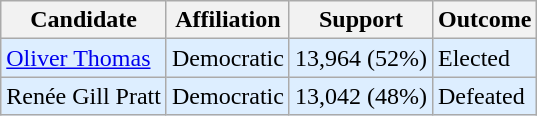<table class="wikitable">
<tr>
<th>Candidate</th>
<th>Affiliation</th>
<th>Support</th>
<th>Outcome</th>
</tr>
<tr>
<td bgcolor=#DDEEFF><a href='#'>Oliver Thomas</a></td>
<td bgcolor=#DDEEFF>Democratic</td>
<td bgcolor=#DDEEFF>13,964 (52%)</td>
<td bgcolor=#DDEEFF>Elected</td>
</tr>
<tr>
<td bgcolor=#DDEEFF>Renée Gill Pratt</td>
<td bgcolor=#DDEEFF>Democratic</td>
<td bgcolor=#DDEEFF>13,042 (48%)</td>
<td bgcolor=#DDEEFF>Defeated</td>
</tr>
</table>
